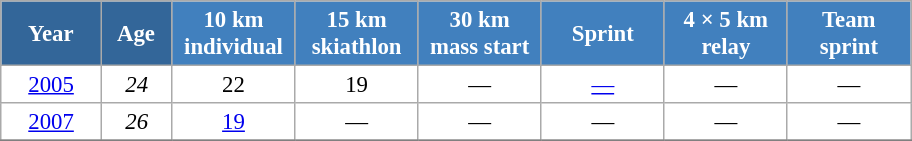<table class="wikitable" style="font-size:95%; text-align:center; border:grey solid 1px; border-collapse:collapse; background:#ffffff;">
<tr>
<th style="background-color:#369; color:white; width:60px;"> Year </th>
<th style="background-color:#369; color:white; width:40px;"> Age </th>
<th style="background-color:#4180be; color:white; width:75px;"> 10 km <br> individual </th>
<th style="background-color:#4180be; color:white; width:75px;"> 15 km <br> skiathlon </th>
<th style="background-color:#4180be; color:white; width:75px;"> 30 km <br> mass start </th>
<th style="background-color:#4180be; color:white; width:75px;"> Sprint </th>
<th style="background-color:#4180be; color:white; width:75px;"> 4 × 5 km <br> relay </th>
<th style="background-color:#4180be; color:white; width:75px;"> Team <br> sprint </th>
</tr>
<tr>
<td><a href='#'>2005</a></td>
<td><em>24</em></td>
<td>22</td>
<td>19</td>
<td>—</td>
<td><a href='#'>—</a></td>
<td>—</td>
<td>—</td>
</tr>
<tr>
<td><a href='#'>2007</a></td>
<td><em>26</em></td>
<td><a href='#'>19</a></td>
<td>—</td>
<td>—</td>
<td>—</td>
<td>—</td>
<td>—</td>
</tr>
<tr>
</tr>
</table>
